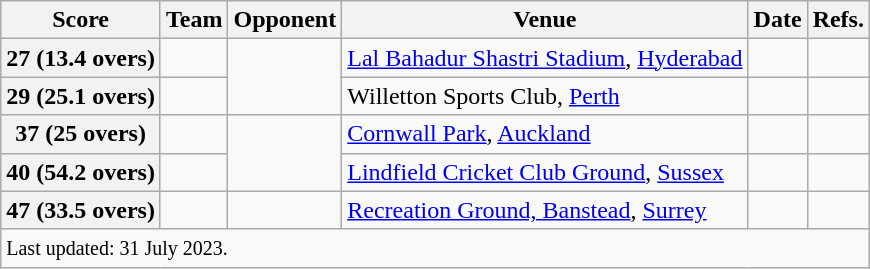<table class="wikitable">
<tr>
<th>Score</th>
<th>Team</th>
<th>Opponent</th>
<th>Venue</th>
<th>Date</th>
<th>Refs.</th>
</tr>
<tr>
<th>27 (13.4 overs)</th>
<td></td>
<td rowspan=2></td>
<td><a href='#'>Lal Bahadur Shastri Stadium</a>, <a href='#'>Hyderabad</a></td>
<td></td>
<td></td>
</tr>
<tr>
<th>29 (25.1 overs)</th>
<td></td>
<td>Willetton Sports Club, <a href='#'>Perth</a></td>
<td></td>
<td></td>
</tr>
<tr>
<th>37 (25 overs)</th>
<td></td>
<td rowspan=2></td>
<td><a href='#'>Cornwall Park</a>, <a href='#'>Auckland</a></td>
<td></td>
<td></td>
</tr>
<tr>
<th>40 (54.2 overs)</th>
<td></td>
<td><a href='#'>Lindfield Cricket Club Ground</a>, <a href='#'>Sussex</a></td>
<td></td>
<td></td>
</tr>
<tr>
<th>47 (33.5 overs)</th>
<td></td>
<td></td>
<td><a href='#'>Recreation Ground, Banstead</a>, <a href='#'>Surrey</a></td>
<td></td>
<td></td>
</tr>
<tr>
<td colspan="6"><small>Last updated: 31 July 2023.</small></td>
</tr>
</table>
